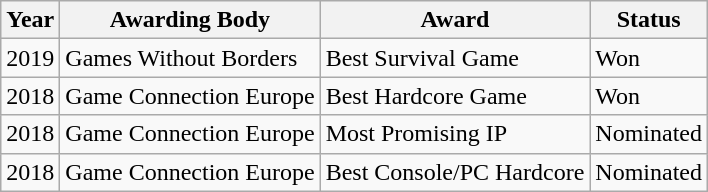<table class="wikitable">
<tr>
<th>Year</th>
<th>Awarding Body</th>
<th>Award</th>
<th>Status</th>
</tr>
<tr>
<td>2019</td>
<td>Games Without Borders</td>
<td>Best Survival Game</td>
<td>Won</td>
</tr>
<tr>
<td>2018</td>
<td>Game Connection Europe</td>
<td>Best Hardcore Game</td>
<td>Won</td>
</tr>
<tr>
<td>2018</td>
<td>Game Connection Europe</td>
<td>Most Promising IP</td>
<td>Nominated</td>
</tr>
<tr>
<td>2018</td>
<td>Game Connection Europe</td>
<td>Best Console/PC Hardcore</td>
<td>Nominated</td>
</tr>
</table>
